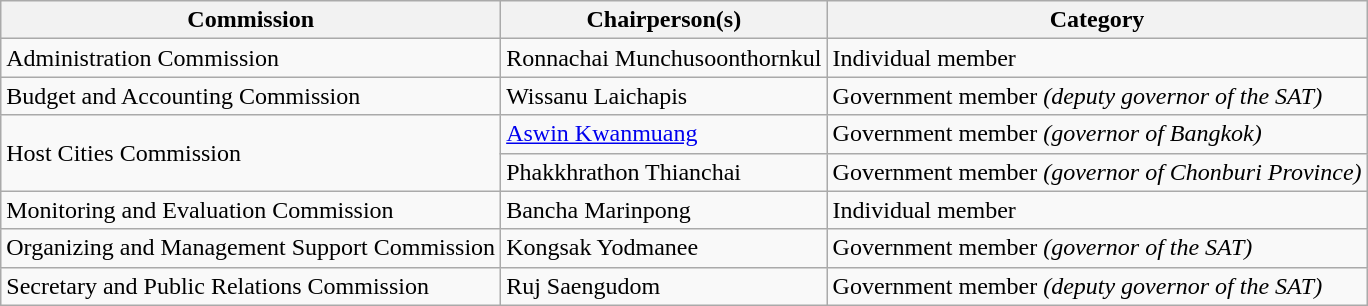<table class="wikitable">
<tr>
<th>Commission</th>
<th>Chairperson(s)</th>
<th>Category</th>
</tr>
<tr>
<td>Administration Commission</td>
<td>Ronnachai Munchusoonthornkul</td>
<td>Individual member</td>
</tr>
<tr>
<td>Budget and Accounting Commission</td>
<td>Wissanu Laichapis</td>
<td>Government member <em>(deputy governor of the SAT)</em></td>
</tr>
<tr>
<td rowspan=2>Host Cities Commission</td>
<td><a href='#'>Aswin Kwanmuang</a></td>
<td>Government member <em>(governor of Bangkok)</em></td>
</tr>
<tr>
<td>Phakkhrathon Thianchai</td>
<td>Government member <em>(governor of Chonburi Province)</em></td>
</tr>
<tr>
<td>Monitoring and Evaluation Commission</td>
<td>Bancha Marinpong</td>
<td>Individual member</td>
</tr>
<tr>
<td>Organizing and Management Support Commission</td>
<td>Kongsak Yodmanee</td>
<td>Government member <em>(governor of the SAT)</em></td>
</tr>
<tr>
<td>Secretary and Public Relations Commission</td>
<td>Ruj Saengudom</td>
<td>Government member <em>(deputy governor of the SAT)</em></td>
</tr>
</table>
